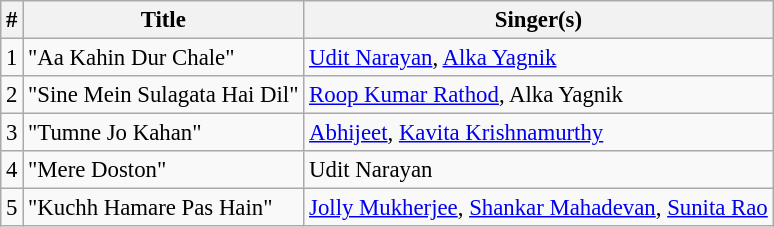<table class="wikitable" style="font-size:95%;">
<tr>
<th>#</th>
<th>Title</th>
<th>Singer(s)</th>
</tr>
<tr>
<td>1</td>
<td>"Aa Kahin Dur Chale"</td>
<td><a href='#'>Udit Narayan</a>, <a href='#'>Alka Yagnik</a></td>
</tr>
<tr>
<td>2</td>
<td>"Sine Mein Sulagata Hai Dil"</td>
<td><a href='#'>Roop Kumar Rathod</a>, Alka Yagnik</td>
</tr>
<tr>
<td>3</td>
<td>"Tumne Jo Kahan"</td>
<td><a href='#'>Abhijeet</a>, <a href='#'>Kavita Krishnamurthy</a></td>
</tr>
<tr>
<td>4</td>
<td>"Mere Doston"</td>
<td>Udit Narayan</td>
</tr>
<tr>
<td>5</td>
<td>"Kuchh Hamare Pas Hain"</td>
<td><a href='#'>Jolly Mukherjee</a>, <a href='#'>Shankar Mahadevan</a>, <a href='#'>Sunita Rao</a></td>
</tr>
</table>
